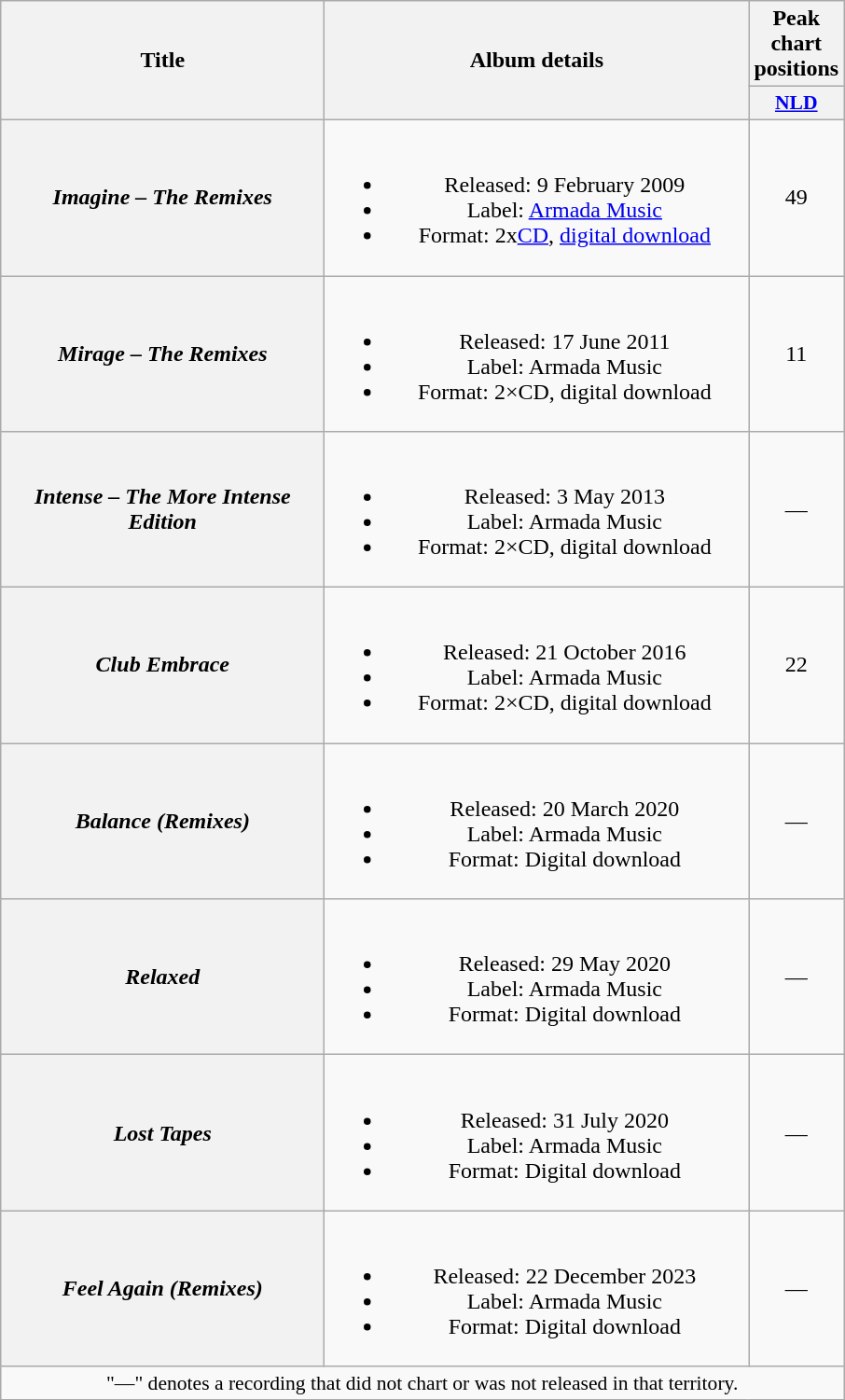<table class="wikitable plainrowheaders" style="text-align:center;">
<tr>
<th scope="col" rowspan="2" style="width:14em;">Title</th>
<th scope="col" rowspan="2" style="width:18.5em;">Album details</th>
<th scope="col" colspan="1">Peak chart positions</th>
</tr>
<tr>
<th scope="col" style="width:2.5em;font-size:90%;"><a href='#'>NLD</a><br></th>
</tr>
<tr>
<th scope="row"><em>Imagine – The Remixes</em></th>
<td><br><ul><li>Released: 9 February 2009</li><li>Label: <a href='#'>Armada Music</a></li><li>Format: 2x<a href='#'>CD</a>, <a href='#'>digital download</a></li></ul></td>
<td>49</td>
</tr>
<tr>
<th scope="row"><em>Mirage – The Remixes</em></th>
<td><br><ul><li>Released: 17 June 2011</li><li>Label: Armada Music</li><li>Format: 2×CD, digital download</li></ul></td>
<td>11</td>
</tr>
<tr>
<th scope="row"><em>Intense – The More Intense Edition</em></th>
<td><br><ul><li>Released: 3 May 2013</li><li>Label: Armada Music</li><li>Format: 2×CD, digital download</li></ul></td>
<td>—</td>
</tr>
<tr>
<th scope="row"><em>Club Embrace</em></th>
<td><br><ul><li>Released: 21 October 2016</li><li>Label: Armada Music</li><li>Format: 2×CD, digital download</li></ul></td>
<td>22</td>
</tr>
<tr>
<th scope="row"><em>Balance (Remixes)</em></th>
<td><br><ul><li>Released: 20 March 2020</li><li>Label: Armada Music</li><li>Format: Digital download</li></ul></td>
<td>—</td>
</tr>
<tr>
<th scope="row"><em>Relaxed</em></th>
<td><br><ul><li>Released: 29 May 2020</li><li>Label: Armada Music</li><li>Format: Digital download</li></ul></td>
<td>—</td>
</tr>
<tr>
<th scope="row"><em>Lost Tapes</em></th>
<td><br><ul><li>Released: 31 July 2020</li><li>Label: Armada Music</li><li>Format: Digital download</li></ul></td>
<td>—</td>
</tr>
<tr>
<th scope="row"><em>Feel Again (Remixes)</em></th>
<td><br><ul><li>Released: 22 December 2023</li><li>Label: Armada Music</li><li>Format: Digital download</li></ul></td>
<td>—</td>
</tr>
<tr>
<td colspan="3" style="font-size:90%">"—" denotes a recording that did not chart or was not released in that territory.</td>
</tr>
</table>
